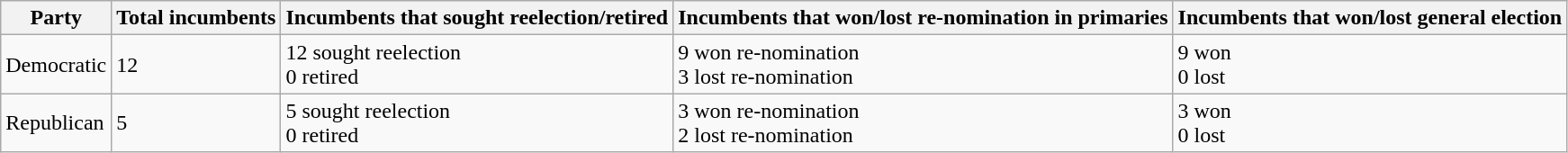<table class="wikitable">
<tr>
<th>Party</th>
<th>Total incumbents</th>
<th>Incumbents that sought reelection/retired</th>
<th>Incumbents that won/lost re-nomination in primaries</th>
<th>Incumbents that won/lost general election</th>
</tr>
<tr>
<td>Democratic</td>
<td>12</td>
<td>12 sought reelection<br>0 retired</td>
<td>9 won re-nomination<br>3 lost re-nomination</td>
<td>9 won<br>0 lost</td>
</tr>
<tr>
<td>Republican</td>
<td>5</td>
<td>5 sought reelection<br>0 retired</td>
<td>3 won re-nomination<br> 2 lost re-nomination</td>
<td>3 won<br>0 lost</td>
</tr>
</table>
